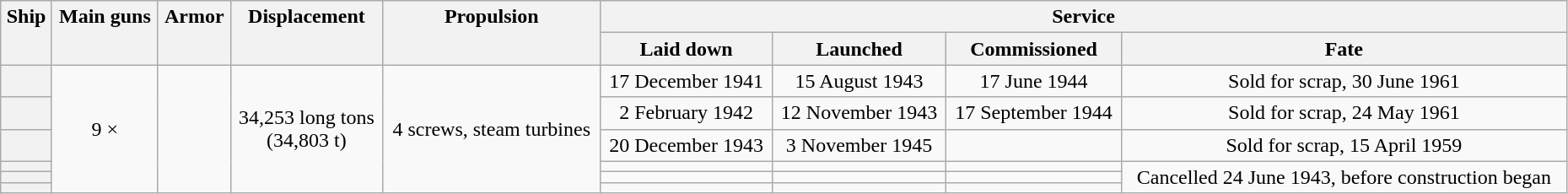<table class="wikitable plainrowheaders" style="width:98%; text-align:center;">
<tr valign="top"|- valign="top">
<th scope="col" rowspan="2">Ship</th>
<th scope="col" rowspan="2">Main guns</th>
<th scope="col" rowspan="2">Armor</th>
<th scope="col" rowspan="2">Displacement</th>
<th scope="col" rowspan="2">Propulsion</th>
<th scope="col" colspan="4">Service</th>
</tr>
<tr valign="top">
<th scope="col">Laid down</th>
<th scope="col">Launched</th>
<th scope="col">Commissioned</th>
<th scope="col">Fate</th>
</tr>
<tr>
<th scope="row"></th>
<td rowspan="6">9 × </td>
<td rowspan="6"></td>
<td rowspan="6">34,253 long tons <br>(34,803 t)</td>
<td rowspan="6">4 screws, steam turbines<br> </td>
<td>17 December 1941</td>
<td>15 August 1943</td>
<td>17 June 1944</td>
<td style-"text-align: left;" data-sort-value="30 June 1961">Sold for scrap, 30 June 1961</td>
</tr>
<tr>
<th scope="row"></th>
<td>2 February 1942</td>
<td>12 November 1943</td>
<td>17 September 1944</td>
<td style-"text-align: left;" data-sort-value="24 May 1961">Sold for scrap, 24 May 1961</td>
</tr>
<tr>
<th scope="row"></th>
<td>20 December 1943</td>
<td>3 November 1945</td>
<td></td>
<td style-"text-align: left;" data-sort-value="15 April 1959">Sold for scrap, 15 April 1959</td>
</tr>
<tr>
<th scope="row"></th>
<td></td>
<td></td>
<td></td>
<td rowspan="3" data-sort-value="24 June 1943">Cancelled 24 June 1943, before construction began</td>
</tr>
<tr>
<th scope="row"></th>
<td></td>
<td></td>
<td></td>
</tr>
<tr>
<th scope="row"></th>
<td></td>
<td></td>
<td></td>
</tr>
</table>
